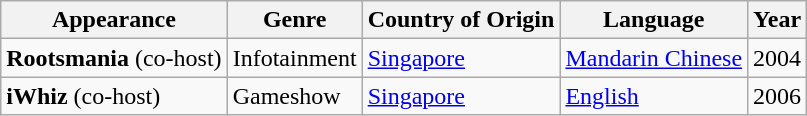<table class="wikitable">
<tr>
<th>Appearance</th>
<th>Genre</th>
<th>Country of Origin</th>
<th>Language</th>
<th>Year</th>
</tr>
<tr>
<td><strong>Rootsmania</strong> (co-host)</td>
<td>Infotainment</td>
<td><a href='#'>Singapore</a></td>
<td><a href='#'>Mandarin Chinese</a></td>
<td>2004</td>
</tr>
<tr>
<td><strong>iWhiz</strong> (co-host)</td>
<td>Gameshow</td>
<td><a href='#'>Singapore</a></td>
<td><a href='#'>English</a></td>
<td>2006</td>
</tr>
</table>
